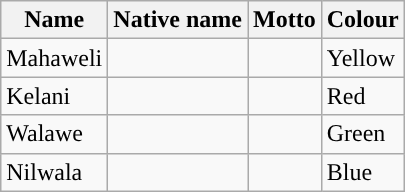<table class="wikitable" style="text-align: left;">
<tr>
<th>Name</th>
<th>Native name</th>
<th>Motto</th>
<th>Colour</th>
</tr>
<tr>
<td>Mahaweli</td>
<td></td>
<td></td>
<td> Yellow</td>
</tr>
<tr>
<td>Kelani</td>
<td></td>
<td></td>
<td> Red</td>
</tr>
<tr>
<td>Walawe</td>
<td></td>
<td></td>
<td> Green</td>
</tr>
<tr>
<td>Nilwala</td>
<td></td>
<td></td>
<td> Blue</td>
</tr>
</table>
